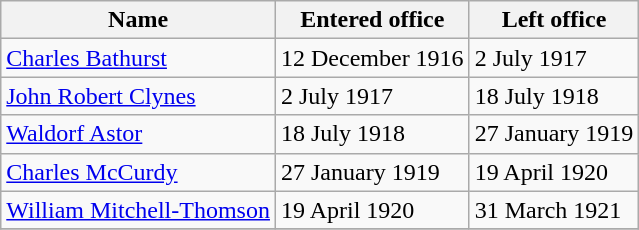<table class="wikitable" style="text-align:left">
<tr>
<th>Name</th>
<th>Entered office</th>
<th>Left office</th>
</tr>
<tr>
<td><a href='#'>Charles Bathurst</a></td>
<td>12 December 1916</td>
<td>2 July 1917</td>
</tr>
<tr>
<td><a href='#'>John Robert Clynes</a></td>
<td>2 July 1917</td>
<td>18 July 1918</td>
</tr>
<tr>
<td><a href='#'>Waldorf Astor</a></td>
<td>18 July 1918</td>
<td>27 January 1919</td>
</tr>
<tr>
<td><a href='#'>Charles McCurdy</a></td>
<td>27 January 1919</td>
<td>19 April 1920</td>
</tr>
<tr>
<td><a href='#'>William Mitchell-Thomson</a></td>
<td>19 April 1920</td>
<td>31 March 1921</td>
</tr>
<tr>
</tr>
</table>
